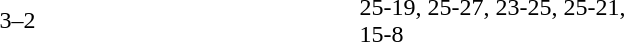<table>
<tr>
<th width=190></th>
<th width=60></th>
<th width=190></th>
<th width=200></th>
</tr>
<tr>
<td align=right><strong></strong></td>
<td align=center>3–2</td>
<td></td>
<td>25-19, 25-27, 23-25, 25-21, 15-8</td>
</tr>
</table>
